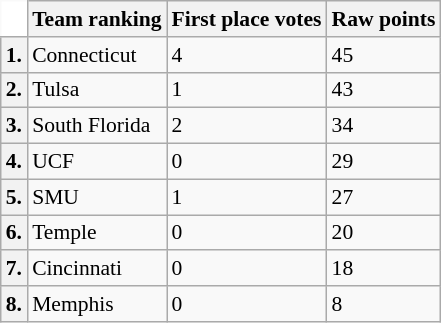<table class="wikitable" style="white-space:nowrap; font-size:90%;">
<tr>
<td ! colspan=1 style="background:white; border-top-style:hidden; border-left-style:hidden;"></td>
<th>Team ranking</th>
<th>First place votes</th>
<th>Raw points</th>
</tr>
<tr>
<th>1.</th>
<td>Connecticut</td>
<td>4</td>
<td>45</td>
</tr>
<tr>
<th>2.</th>
<td>Tulsa</td>
<td>1</td>
<td>43</td>
</tr>
<tr>
<th>3.</th>
<td>South Florida</td>
<td>2</td>
<td>34</td>
</tr>
<tr>
<th>4.</th>
<td>UCF</td>
<td>0</td>
<td>29</td>
</tr>
<tr>
<th>5.</th>
<td>SMU</td>
<td>1</td>
<td>27</td>
</tr>
<tr>
<th>6.</th>
<td>Temple</td>
<td>0</td>
<td>20</td>
</tr>
<tr>
<th>7.</th>
<td>Cincinnati</td>
<td>0</td>
<td>18</td>
</tr>
<tr>
<th>8.</th>
<td>Memphis</td>
<td>0</td>
<td>8</td>
</tr>
</table>
